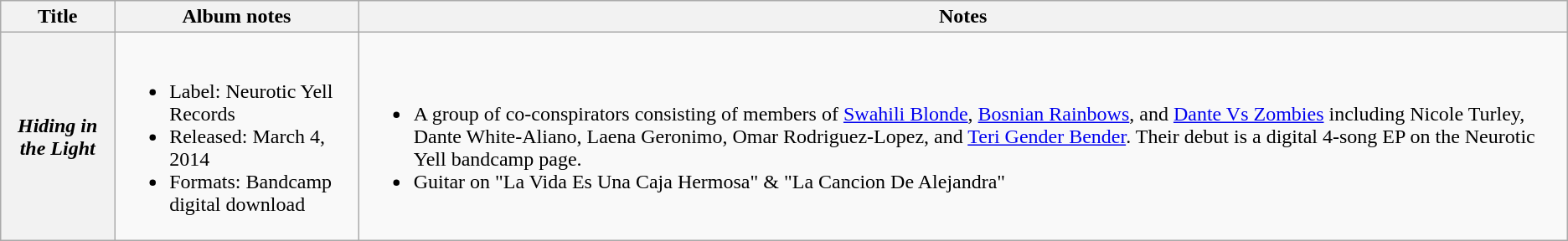<table class="wikitable plainrowheaders">
<tr>
<th scope="col">Title</th>
<th scope="col">Album notes</th>
<th scope="col">Notes</th>
</tr>
<tr>
<th scope="row"><em>Hiding in the Light</em></th>
<td><br><ul><li>Label: Neurotic Yell Records</li><li>Released: March 4, 2014</li><li>Formats: Bandcamp digital download</li></ul></td>
<td><br><ul><li>A group of co-conspirators consisting of members of <a href='#'>Swahili Blonde</a>, <a href='#'>Bosnian Rainbows</a>, and <a href='#'>Dante Vs Zombies</a> including Nicole Turley, Dante White-Aliano, Laena Geronimo, Omar Rodriguez-Lopez, and <a href='#'>Teri Gender Bender</a>. Their debut is a digital 4-song EP on the Neurotic Yell bandcamp page.</li><li>Guitar on "La Vida Es Una Caja Hermosa" & "La Cancion De Alejandra"</li></ul></td>
</tr>
</table>
